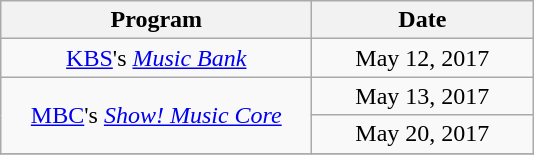<table class="wikitable" style="text-align:center">
<tr>
<th width="200">Program</th>
<th width="140">Date</th>
</tr>
<tr>
<td><a href='#'>KBS</a>'s <em><a href='#'>Music Bank</a></em></td>
<td>May 12, 2017</td>
</tr>
<tr>
<td rowspan="2"><a href='#'>MBC</a>'s <em><a href='#'>Show! Music Core</a></em></td>
<td>May 13, 2017</td>
</tr>
<tr>
<td>May 20, 2017</td>
</tr>
<tr>
</tr>
</table>
